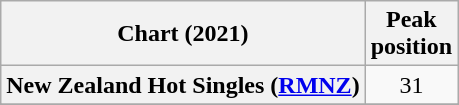<table class="wikitable sortable plainrowheaders" style="text-align:center">
<tr>
<th scope="col">Chart (2021)</th>
<th scope="col">Peak<br>position</th>
</tr>
<tr>
<th scope="row">New Zealand Hot Singles (<a href='#'>RMNZ</a>)</th>
<td>31</td>
</tr>
<tr>
</tr>
<tr>
</tr>
</table>
